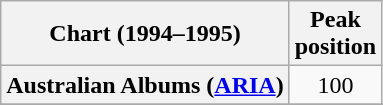<table class="wikitable sortable plainrowheaders" style="text-align:center">
<tr>
<th scope="col">Chart (1994–1995)</th>
<th scope="col">Peak<br>position</th>
</tr>
<tr>
<th scope="row">Australian Albums (<a href='#'>ARIA</a>)</th>
<td>100</td>
</tr>
<tr>
</tr>
<tr>
</tr>
<tr>
</tr>
<tr>
</tr>
<tr>
</tr>
<tr>
</tr>
<tr>
</tr>
</table>
